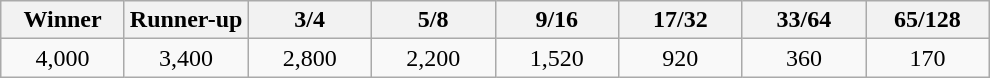<table class="wikitable">
<tr>
<th width=75>Winner</th>
<th width=75>Runner-up</th>
<th width=75>3/4</th>
<th width=75>5/8</th>
<th width=75>9/16</th>
<th width=75>17/32</th>
<th width=75>33/64</th>
<th width=75>65/128</th>
</tr>
<tr>
<td align=center>4,000</td>
<td align=center>3,400</td>
<td align=center>2,800</td>
<td align=center>2,200</td>
<td align=center>1,520</td>
<td align=center>920</td>
<td align=center>360</td>
<td align=center>170</td>
</tr>
</table>
